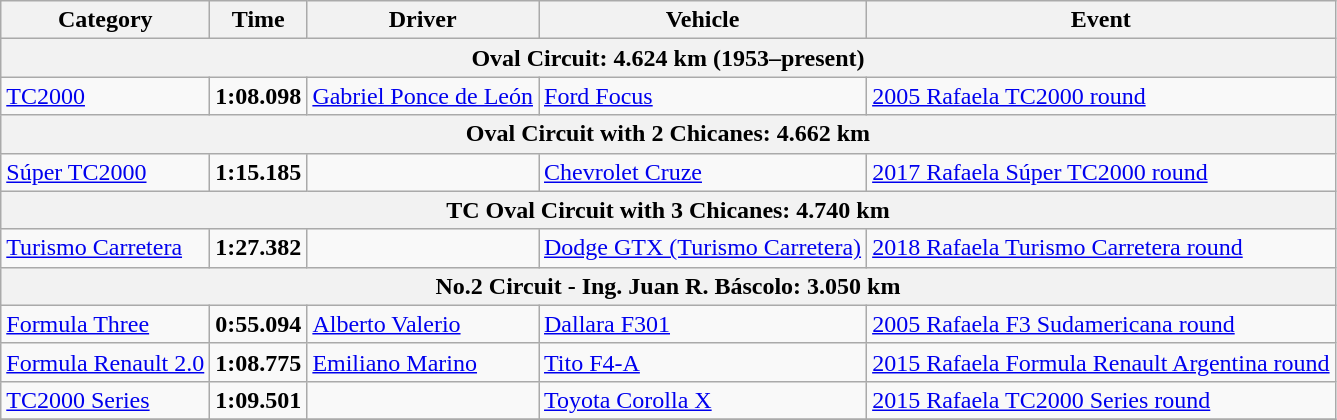<table class="wikitable">
<tr>
<th>Category</th>
<th>Time</th>
<th>Driver</th>
<th>Vehicle</th>
<th>Event</th>
</tr>
<tr>
<th colspan=5>Oval Circuit: 4.624 km (1953–present)</th>
</tr>
<tr>
<td><a href='#'>TC2000</a></td>
<td><strong>1:08.098</strong></td>
<td><a href='#'>Gabriel Ponce de León</a></td>
<td><a href='#'>Ford Focus</a></td>
<td><a href='#'>2005 Rafaela TC2000 round</a></td>
</tr>
<tr>
<th colspan=5>Oval Circuit with 2 Chicanes: 4.662 km</th>
</tr>
<tr>
<td><a href='#'>Súper TC2000</a></td>
<td><strong>1:15.185</strong></td>
<td></td>
<td><a href='#'>Chevrolet Cruze</a></td>
<td><a href='#'>2017 Rafaela Súper TC2000 round</a></td>
</tr>
<tr>
<th colspan=5>TC Oval Circuit with 3 Chicanes: 4.740 km</th>
</tr>
<tr>
<td><a href='#'>Turismo Carretera</a></td>
<td><strong>1:27.382</strong></td>
<td></td>
<td><a href='#'>Dodge GTX (Turismo Carretera)</a></td>
<td><a href='#'>2018 Rafaela Turismo Carretera round</a></td>
</tr>
<tr>
<th colspan=5>No.2 Circuit - Ing. Juan R. Báscolo: 3.050 km</th>
</tr>
<tr>
<td><a href='#'>Formula Three</a></td>
<td><strong>0:55.094</strong></td>
<td><a href='#'>Alberto Valerio</a></td>
<td><a href='#'>Dallara F301</a></td>
<td><a href='#'>2005 Rafaela F3 Sudamericana round</a></td>
</tr>
<tr>
<td><a href='#'>Formula Renault 2.0</a></td>
<td><strong>1:08.775</strong></td>
<td><a href='#'>Emiliano Marino</a></td>
<td><a href='#'>Tito F4-A</a></td>
<td><a href='#'>2015 Rafaela Formula Renault Argentina round</a></td>
</tr>
<tr>
<td><a href='#'>TC2000 Series</a></td>
<td><strong>1:09.501</strong></td>
<td></td>
<td><a href='#'>Toyota Corolla X</a></td>
<td><a href='#'>2015 Rafaela TC2000 Series round</a></td>
</tr>
<tr>
</tr>
</table>
